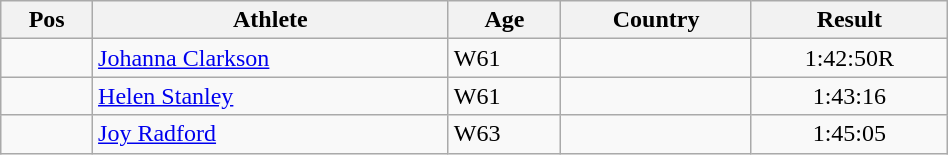<table class="wikitable"  style="text-align:center; width:50%;">
<tr>
<th>Pos</th>
<th>Athlete</th>
<th>Age</th>
<th>Country</th>
<th>Result</th>
</tr>
<tr>
<td align=center></td>
<td align=left><a href='#'>Johanna Clarkson</a></td>
<td align=left>W61</td>
<td align=left></td>
<td>1:42:50R</td>
</tr>
<tr>
<td align=center></td>
<td align=left><a href='#'>Helen Stanley</a></td>
<td align=left>W61</td>
<td align=left></td>
<td>1:43:16</td>
</tr>
<tr>
<td align=center></td>
<td align=left><a href='#'>Joy Radford</a></td>
<td align=left>W63</td>
<td align=left></td>
<td>1:45:05</td>
</tr>
</table>
